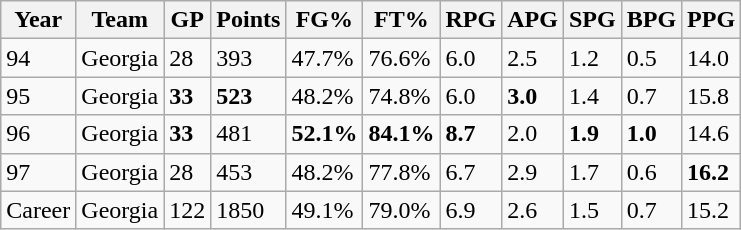<table class="wikitable">
<tr>
<th>Year</th>
<th>Team</th>
<th>GP</th>
<th>Points</th>
<th>FG%</th>
<th>FT%</th>
<th>RPG</th>
<th>APG</th>
<th>SPG</th>
<th>BPG</th>
<th>PPG</th>
</tr>
<tr>
<td>94</td>
<td>Georgia</td>
<td>28</td>
<td>393</td>
<td>47.7%</td>
<td>76.6%</td>
<td>6.0</td>
<td>2.5</td>
<td>1.2</td>
<td>0.5</td>
<td>14.0</td>
</tr>
<tr>
<td>95</td>
<td>Georgia</td>
<td><strong>33</strong></td>
<td><strong>523</strong></td>
<td>48.2%</td>
<td>74.8%</td>
<td>6.0</td>
<td><strong>3.0</strong></td>
<td>1.4</td>
<td>0.7</td>
<td>15.8</td>
</tr>
<tr>
<td>96</td>
<td>Georgia</td>
<td><strong>33</strong></td>
<td>481</td>
<td><strong>52.1%</strong></td>
<td><strong>84.1%</strong></td>
<td><strong>8.7</strong></td>
<td>2.0</td>
<td><strong>1.9</strong></td>
<td><strong>1.0</strong></td>
<td>14.6</td>
</tr>
<tr>
<td>97</td>
<td>Georgia</td>
<td>28</td>
<td>453</td>
<td>48.2%</td>
<td>77.8%</td>
<td>6.7</td>
<td>2.9</td>
<td>1.7</td>
<td>0.6</td>
<td><strong>16.2</strong></td>
</tr>
<tr>
<td>Career</td>
<td>Georgia</td>
<td>122</td>
<td>1850</td>
<td>49.1%</td>
<td>79.0%</td>
<td>6.9</td>
<td>2.6</td>
<td>1.5</td>
<td>0.7</td>
<td>15.2</td>
</tr>
</table>
